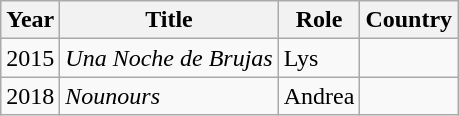<table class="wikitable">
<tr>
<th>Year</th>
<th>Title</th>
<th>Role</th>
<th>Country</th>
</tr>
<tr>
<td>2015</td>
<td><em>Una Noche de Brujas</em></td>
<td>Lys</td>
<td></td>
</tr>
<tr>
<td>2018</td>
<td><em>Nounours</em></td>
<td>Andrea</td>
<td></td>
</tr>
</table>
